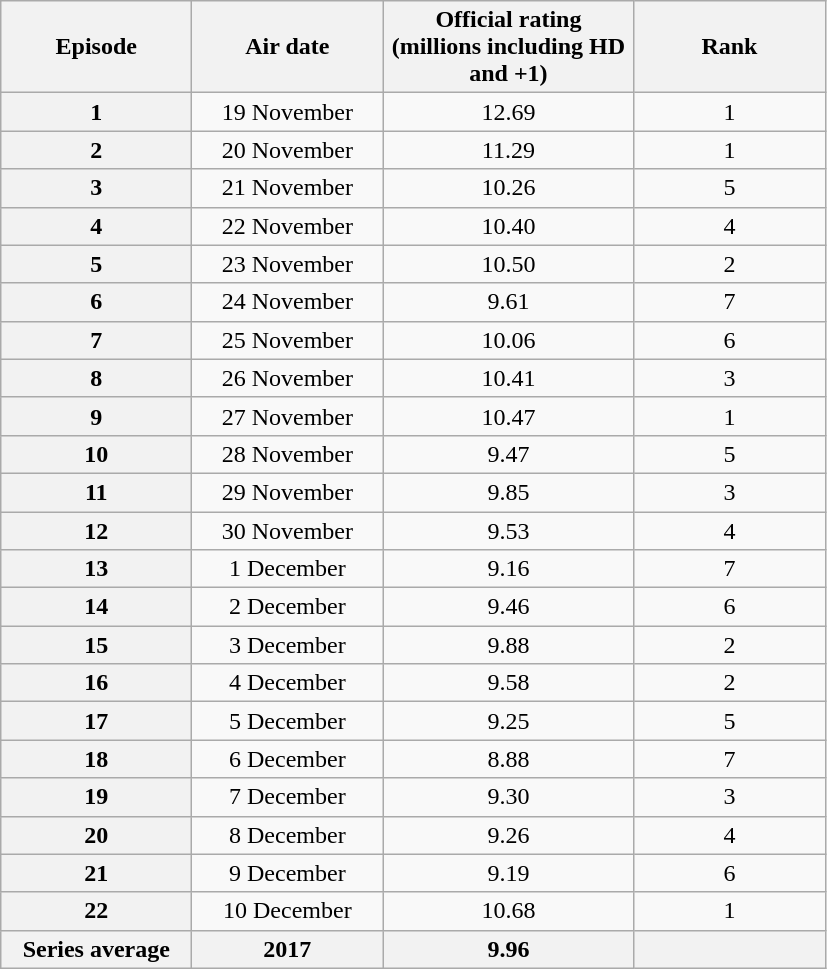<table class="wikitable" style="text-align:center; margin: lem auto lem auto">
<tr>
<th scope="col" style="width:120px;">Episode</th>
<th scope="col" style="width:120px;">Air date</th>
<th scope="col" style="width:160px;">Official rating<br>(millions including HD and +1)</th>
<th scope="col" style="width:120px;">Rank</th>
</tr>
<tr>
<th>1</th>
<td>19 November</td>
<td>12.69</td>
<td>1</td>
</tr>
<tr>
<th>2</th>
<td>20 November</td>
<td>11.29</td>
<td>1</td>
</tr>
<tr>
<th>3</th>
<td>21 November</td>
<td>10.26</td>
<td>5</td>
</tr>
<tr>
<th>4</th>
<td>22 November</td>
<td>10.40</td>
<td>4</td>
</tr>
<tr>
<th>5</th>
<td>23 November</td>
<td>10.50</td>
<td>2</td>
</tr>
<tr>
<th>6</th>
<td>24 November</td>
<td>9.61</td>
<td>7</td>
</tr>
<tr>
<th>7</th>
<td>25 November</td>
<td>10.06</td>
<td>6</td>
</tr>
<tr>
<th>8</th>
<td>26 November</td>
<td>10.41</td>
<td>3</td>
</tr>
<tr>
<th>9</th>
<td>27 November</td>
<td>10.47</td>
<td>1</td>
</tr>
<tr>
<th>10</th>
<td>28 November</td>
<td>9.47</td>
<td>5</td>
</tr>
<tr>
<th>11</th>
<td>29 November</td>
<td>9.85</td>
<td>3</td>
</tr>
<tr>
<th>12</th>
<td>30 November</td>
<td>9.53</td>
<td>4</td>
</tr>
<tr>
<th>13</th>
<td>1 December</td>
<td>9.16</td>
<td>7</td>
</tr>
<tr>
<th>14</th>
<td>2 December</td>
<td>9.46</td>
<td>6</td>
</tr>
<tr>
<th>15</th>
<td>3 December</td>
<td>9.88</td>
<td>2</td>
</tr>
<tr>
<th>16</th>
<td>4 December</td>
<td>9.58</td>
<td>2</td>
</tr>
<tr>
<th>17</th>
<td>5 December</td>
<td>9.25</td>
<td>5</td>
</tr>
<tr>
<th>18</th>
<td>6 December</td>
<td>8.88</td>
<td>7</td>
</tr>
<tr>
<th>19</th>
<td>7 December</td>
<td>9.30</td>
<td>3</td>
</tr>
<tr>
<th>20</th>
<td>8 December</td>
<td>9.26</td>
<td>4</td>
</tr>
<tr>
<th>21</th>
<td>9 December</td>
<td>9.19</td>
<td>6</td>
</tr>
<tr>
<th>22</th>
<td>10 December</td>
<td>10.68</td>
<td>1</td>
</tr>
<tr>
<th><strong>Series average</strong></th>
<th><strong>2017</strong></th>
<th><strong>9.96</strong></th>
<th></th>
</tr>
</table>
